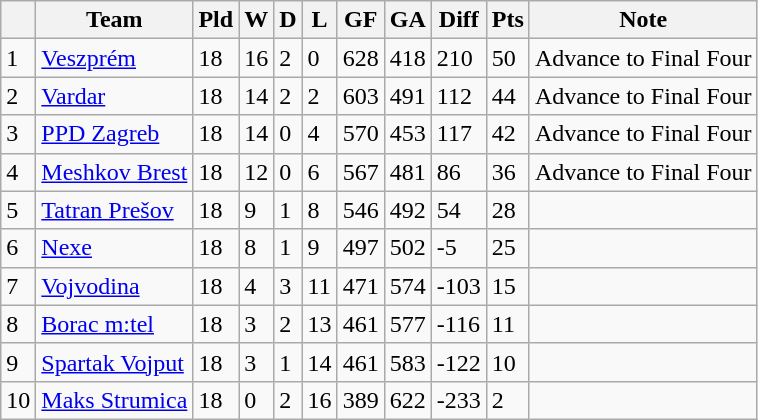<table class="wikitable sortable">
<tr>
<th></th>
<th>Team</th>
<th>Pld</th>
<th>W</th>
<th>D</th>
<th>L</th>
<th>GF</th>
<th>GA</th>
<th>Diff</th>
<th>Pts</th>
<th>Note</th>
</tr>
<tr>
<td>1</td>
<td> <a href='#'>Veszprém</a></td>
<td>18</td>
<td>16</td>
<td>2</td>
<td>0</td>
<td>628</td>
<td>418</td>
<td>210</td>
<td>50</td>
<td>Advance to Final Four</td>
</tr>
<tr>
<td>2</td>
<td> <a href='#'>Vardar</a></td>
<td>18</td>
<td>14</td>
<td>2</td>
<td>2</td>
<td>603</td>
<td>491</td>
<td>112</td>
<td>44</td>
<td>Advance to Final Four</td>
</tr>
<tr>
<td>3</td>
<td> <a href='#'>PPD Zagreb</a></td>
<td>18</td>
<td>14</td>
<td>0</td>
<td>4</td>
<td>570</td>
<td>453</td>
<td>117</td>
<td>42</td>
<td>Advance to Final Four</td>
</tr>
<tr>
<td>4</td>
<td> <a href='#'>Meshkov Brest</a></td>
<td>18</td>
<td>12</td>
<td>0</td>
<td>6</td>
<td>567</td>
<td>481</td>
<td>86</td>
<td>36</td>
<td>Advance to Final Four</td>
</tr>
<tr>
<td>5</td>
<td> <a href='#'>Tatran Prešov</a></td>
<td>18</td>
<td>9</td>
<td>1</td>
<td>8</td>
<td>546</td>
<td>492</td>
<td>54</td>
<td>28</td>
<td></td>
</tr>
<tr>
<td>6</td>
<td> <a href='#'>Nexe</a></td>
<td>18</td>
<td>8</td>
<td>1</td>
<td>9</td>
<td>497</td>
<td>502</td>
<td>-5</td>
<td>25</td>
<td></td>
</tr>
<tr>
<td>7</td>
<td> <a href='#'>Vojvodina</a></td>
<td>18</td>
<td>4</td>
<td>3</td>
<td>11</td>
<td>471</td>
<td>574</td>
<td>-103</td>
<td>15</td>
<td></td>
</tr>
<tr>
<td>8</td>
<td> <a href='#'>Borac m:tel</a></td>
<td>18</td>
<td>3</td>
<td>2</td>
<td>13</td>
<td>461</td>
<td>577</td>
<td>-116</td>
<td>11</td>
<td></td>
</tr>
<tr>
<td>9</td>
<td> <a href='#'>Spartak Vojput</a></td>
<td>18</td>
<td>3</td>
<td>1</td>
<td>14</td>
<td>461</td>
<td>583</td>
<td>-122</td>
<td>10</td>
<td></td>
</tr>
<tr>
<td>10</td>
<td> <a href='#'>Maks Strumica</a></td>
<td>18</td>
<td>0</td>
<td>2</td>
<td>16</td>
<td>389</td>
<td>622</td>
<td>-233</td>
<td>2</td>
<td></td>
</tr>
</table>
